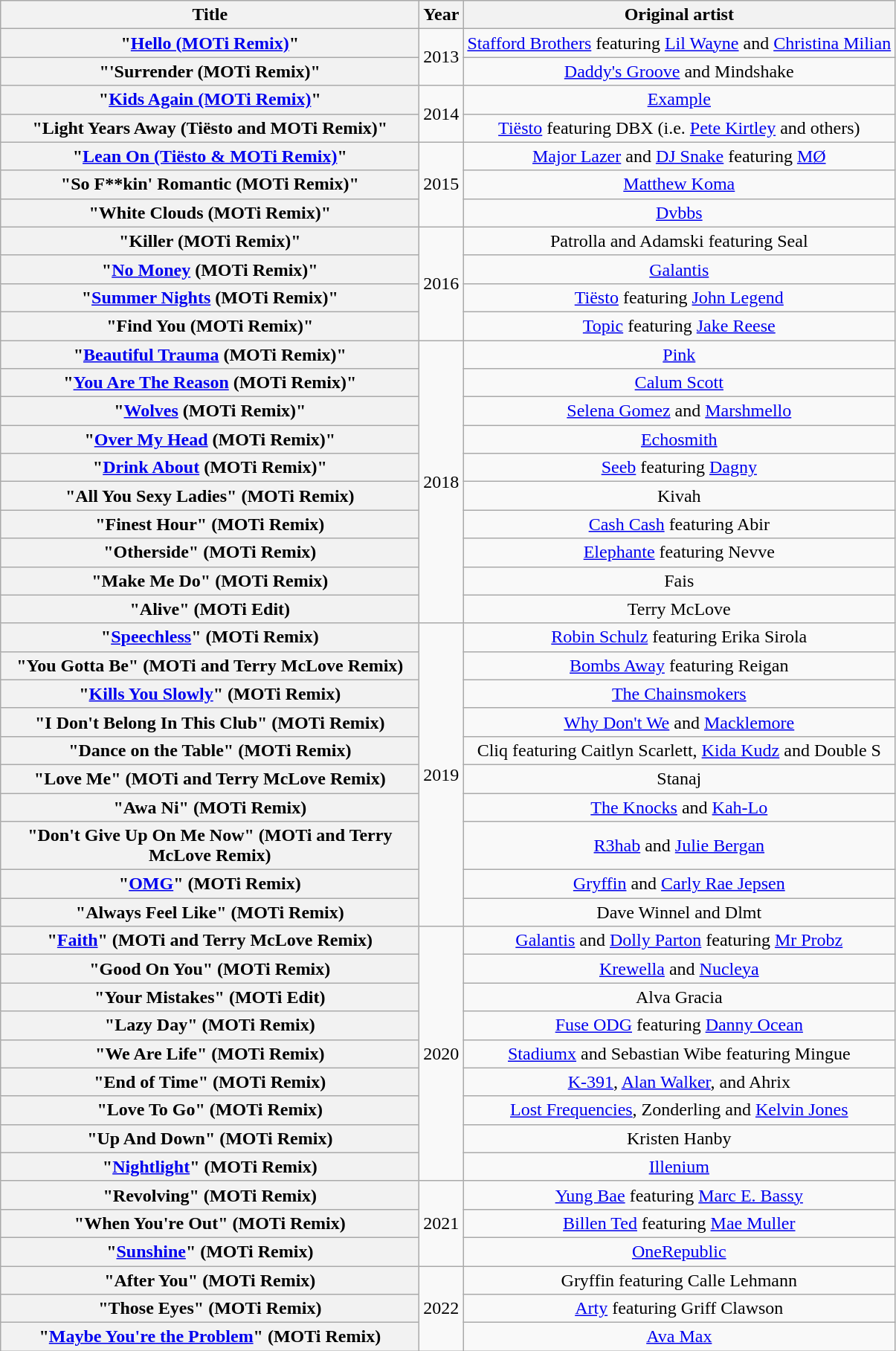<table class="wikitable plainrowheaders" style="text-align:center;">
<tr>
<th scope="col" style="width:23em;">Title</th>
<th scope="col">Year</th>
<th scope="col">Original artist</th>
</tr>
<tr>
<th scope="row">"<a href='#'>Hello (MOTi Remix)</a>"</th>
<td rowspan="2">2013</td>
<td><a href='#'>Stafford Brothers</a> featuring <a href='#'>Lil Wayne</a> and <a href='#'>Christina Milian</a></td>
</tr>
<tr>
<th scope="row">"'Surrender (MOTi Remix)"</th>
<td><a href='#'>Daddy's Groove</a> and Mindshake</td>
</tr>
<tr>
<th scope="row">"<a href='#'>Kids Again (MOTi Remix)</a>"</th>
<td rowspan="2">2014</td>
<td><a href='#'>Example</a></td>
</tr>
<tr>
<th scope="row">"Light Years Away (Tiёsto and MOTi Remix)"</th>
<td><a href='#'>Tiësto</a> featuring DBX (i.e. <a href='#'>Pete Kirtley</a> and others)</td>
</tr>
<tr>
<th scope="row">"<a href='#'>Lean On (Tiёsto & MOTi Remix)</a>"</th>
<td rowspan="3">2015</td>
<td><a href='#'>Major Lazer</a> and <a href='#'>DJ Snake</a> featuring <a href='#'>MØ</a></td>
</tr>
<tr>
<th scope="row">"So F**kin' Romantic (MOTi Remix)"</th>
<td><a href='#'>Matthew Koma</a></td>
</tr>
<tr>
<th scope="row">"White Clouds (MOTi Remix)"</th>
<td><a href='#'>Dvbbs</a></td>
</tr>
<tr>
<th scope="row">"Killer (MOTi Remix)"</th>
<td rowspan="4">2016</td>
<td>Patrolla and Adamski featuring Seal</td>
</tr>
<tr>
<th scope="row">"<a href='#'>No Money</a> (MOTi Remix)"</th>
<td><a href='#'>Galantis</a></td>
</tr>
<tr>
<th scope="row">"<a href='#'>Summer Nights</a> (MOTi Remix)"</th>
<td><a href='#'>Tiësto</a> featuring <a href='#'>John Legend</a></td>
</tr>
<tr>
<th scope="row">"Find You (MOTi Remix)"</th>
<td><a href='#'>Topic</a> featuring <a href='#'>Jake Reese</a></td>
</tr>
<tr>
<th scope="row">"<a href='#'>Beautiful Trauma</a> (MOTi Remix)"</th>
<td rowspan="10">2018</td>
<td><a href='#'>Pink</a></td>
</tr>
<tr>
<th scope="row">"<a href='#'>You Are The Reason</a> (MOTi Remix)"</th>
<td><a href='#'>Calum Scott</a></td>
</tr>
<tr>
<th scope="row">"<a href='#'>Wolves</a> (MOTi Remix)"</th>
<td><a href='#'>Selena Gomez</a> and <a href='#'>Marshmello</a></td>
</tr>
<tr>
<th scope="row">"<a href='#'>Over My Head</a> (MOTi Remix)"</th>
<td><a href='#'>Echosmith</a></td>
</tr>
<tr>
<th scope="row">"<a href='#'>Drink About</a> (MOTi Remix)"</th>
<td><a href='#'>Seeb</a> featuring <a href='#'>Dagny</a></td>
</tr>
<tr>
<th scope="row">"All You Sexy Ladies" (MOTi Remix)</th>
<td>Kivah</td>
</tr>
<tr>
<th scope="row">"Finest Hour" (MOTi Remix)</th>
<td><a href='#'>Cash Cash</a> featuring Abir</td>
</tr>
<tr>
<th scope="row">"Otherside" (MOTi Remix)</th>
<td><a href='#'>Elephante</a> featuring Nevve</td>
</tr>
<tr>
<th scope="row">"Make Me Do" (MOTi Remix)</th>
<td>Fais</td>
</tr>
<tr>
<th scope="row">"Alive" (MOTi Edit)</th>
<td>Terry McLove</td>
</tr>
<tr>
<th scope="row">"<a href='#'>Speechless</a>" (MOTi Remix)</th>
<td rowspan="10">2019</td>
<td><a href='#'>Robin Schulz</a> featuring Erika Sirola</td>
</tr>
<tr>
<th scope="row">"You Gotta Be" (MOTi and Terry McLove Remix)</th>
<td><a href='#'>Bombs Away</a> featuring Reigan</td>
</tr>
<tr>
<th scope="row">"<a href='#'>Kills You Slowly</a>" (MOTi Remix)</th>
<td><a href='#'>The Chainsmokers</a></td>
</tr>
<tr>
<th scope="row">"I Don't Belong In This Club" (MOTi Remix)</th>
<td><a href='#'>Why Don't We</a> and <a href='#'>Macklemore</a></td>
</tr>
<tr>
<th scope="row">"Dance on the Table" (MOTi Remix)</th>
<td>Cliq featuring Caitlyn Scarlett, <a href='#'>Kida Kudz</a> and Double S</td>
</tr>
<tr>
<th scope="row">"Love Me" (MOTi and Terry McLove Remix)</th>
<td>Stanaj</td>
</tr>
<tr>
<th scope="row">"Awa Ni" (MOTi Remix)</th>
<td><a href='#'>The Knocks</a> and <a href='#'>Kah-Lo</a></td>
</tr>
<tr>
<th scope="row">"Don't Give Up On Me Now" (MOTi and Terry McLove Remix)</th>
<td><a href='#'>R3hab</a> and <a href='#'>Julie Bergan</a></td>
</tr>
<tr>
<th scope="row">"<a href='#'>OMG</a>" (MOTi Remix)</th>
<td><a href='#'>Gryffin</a> and <a href='#'>Carly Rae Jepsen</a></td>
</tr>
<tr>
<th scope="row">"Always Feel Like" (MOTi Remix)</th>
<td>Dave Winnel and Dlmt</td>
</tr>
<tr>
<th scope="row">"<a href='#'>Faith</a>" (MOTi and Terry McLove Remix)</th>
<td rowspan=9">2020</td>
<td><a href='#'>Galantis</a> and <a href='#'>Dolly Parton</a> featuring <a href='#'>Mr Probz</a></td>
</tr>
<tr>
<th scope="row">"Good On You" (MOTi Remix)</th>
<td><a href='#'>Krewella</a> and <a href='#'>Nucleya</a></td>
</tr>
<tr>
<th scope="row">"Your Mistakes" (MOTi Edit)</th>
<td>Alva Gracia</td>
</tr>
<tr>
<th scope="row">"Lazy Day" (MOTi Remix)</th>
<td><a href='#'>Fuse ODG</a> featuring <a href='#'>Danny Ocean</a></td>
</tr>
<tr>
<th scope="row">"We Are Life" (MOTi Remix)</th>
<td><a href='#'>Stadiumx</a> and Sebastian Wibe featuring Mingue</td>
</tr>
<tr>
<th scope="row">"End of Time" (MOTi Remix)</th>
<td><a href='#'>K-391</a>, <a href='#'>Alan Walker</a>, and Ahrix</td>
</tr>
<tr>
<th scope="row">"Love To Go" (MOTi Remix)</th>
<td><a href='#'>Lost Frequencies</a>, Zonderling and <a href='#'>Kelvin Jones</a></td>
</tr>
<tr>
<th scope="row">"Up And Down" (MOTi Remix)</th>
<td>Kristen Hanby</td>
</tr>
<tr>
<th scope="row">"<a href='#'>Nightlight</a>" (MOTi Remix)</th>
<td><a href='#'>Illenium</a></td>
</tr>
<tr>
<th scope="row">"Revolving" (MOTi Remix)</th>
<td rowspan="3">2021</td>
<td><a href='#'>Yung Bae</a> featuring <a href='#'>Marc E. Bassy</a></td>
</tr>
<tr>
<th scope="row">"When You're Out" (MOTi Remix)</th>
<td><a href='#'>Billen Ted</a> featuring <a href='#'>Mae Muller</a></td>
</tr>
<tr>
<th scope="row">"<a href='#'>Sunshine</a>" (MOTi Remix)</th>
<td><a href='#'>OneRepublic</a></td>
</tr>
<tr>
<th scope="row">"After You" (MOTi Remix)</th>
<td rowspan="3">2022</td>
<td>Gryffin featuring Calle Lehmann</td>
</tr>
<tr>
<th scope="row">"Those Eyes" (MOTi Remix)</th>
<td><a href='#'>Arty</a> featuring Griff Clawson</td>
</tr>
<tr>
<th scope="row">"<a href='#'>Maybe You're the Problem</a>" (MOTi Remix)</th>
<td><a href='#'>Ava Max</a></td>
</tr>
</table>
